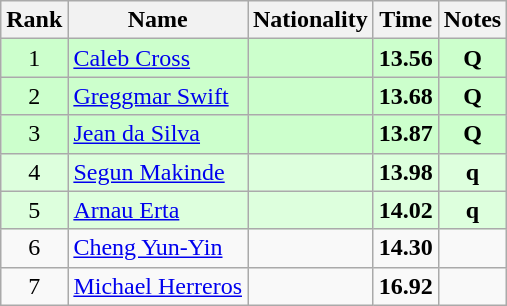<table class="wikitable sortable" style="text-align:center">
<tr>
<th>Rank</th>
<th>Name</th>
<th>Nationality</th>
<th>Time</th>
<th>Notes</th>
</tr>
<tr bgcolor=ccffcc>
<td>1</td>
<td align=left><a href='#'>Caleb Cross</a></td>
<td align=left></td>
<td><strong>13.56</strong></td>
<td><strong>Q</strong></td>
</tr>
<tr bgcolor=ccffcc>
<td>2</td>
<td align=left><a href='#'>Greggmar Swift</a></td>
<td align=left></td>
<td><strong>13.68</strong></td>
<td><strong>Q</strong></td>
</tr>
<tr bgcolor=ccffcc>
<td>3</td>
<td align=left><a href='#'>Jean da Silva</a></td>
<td align=left></td>
<td><strong>13.87</strong></td>
<td><strong>Q</strong></td>
</tr>
<tr bgcolor=ddffdd>
<td>4</td>
<td align=left><a href='#'>Segun Makinde</a></td>
<td align=left></td>
<td><strong>13.98</strong></td>
<td><strong>q</strong></td>
</tr>
<tr bgcolor=ddffdd>
<td>5</td>
<td align=left><a href='#'>Arnau Erta</a></td>
<td align=left></td>
<td><strong>14.02</strong></td>
<td><strong>q</strong></td>
</tr>
<tr>
<td>6</td>
<td align=left><a href='#'>Cheng Yun-Yin</a></td>
<td align=left></td>
<td><strong>14.30</strong></td>
<td></td>
</tr>
<tr>
<td>7</td>
<td align=left><a href='#'>Michael Herreros</a></td>
<td align=left></td>
<td><strong>16.92</strong></td>
<td></td>
</tr>
</table>
